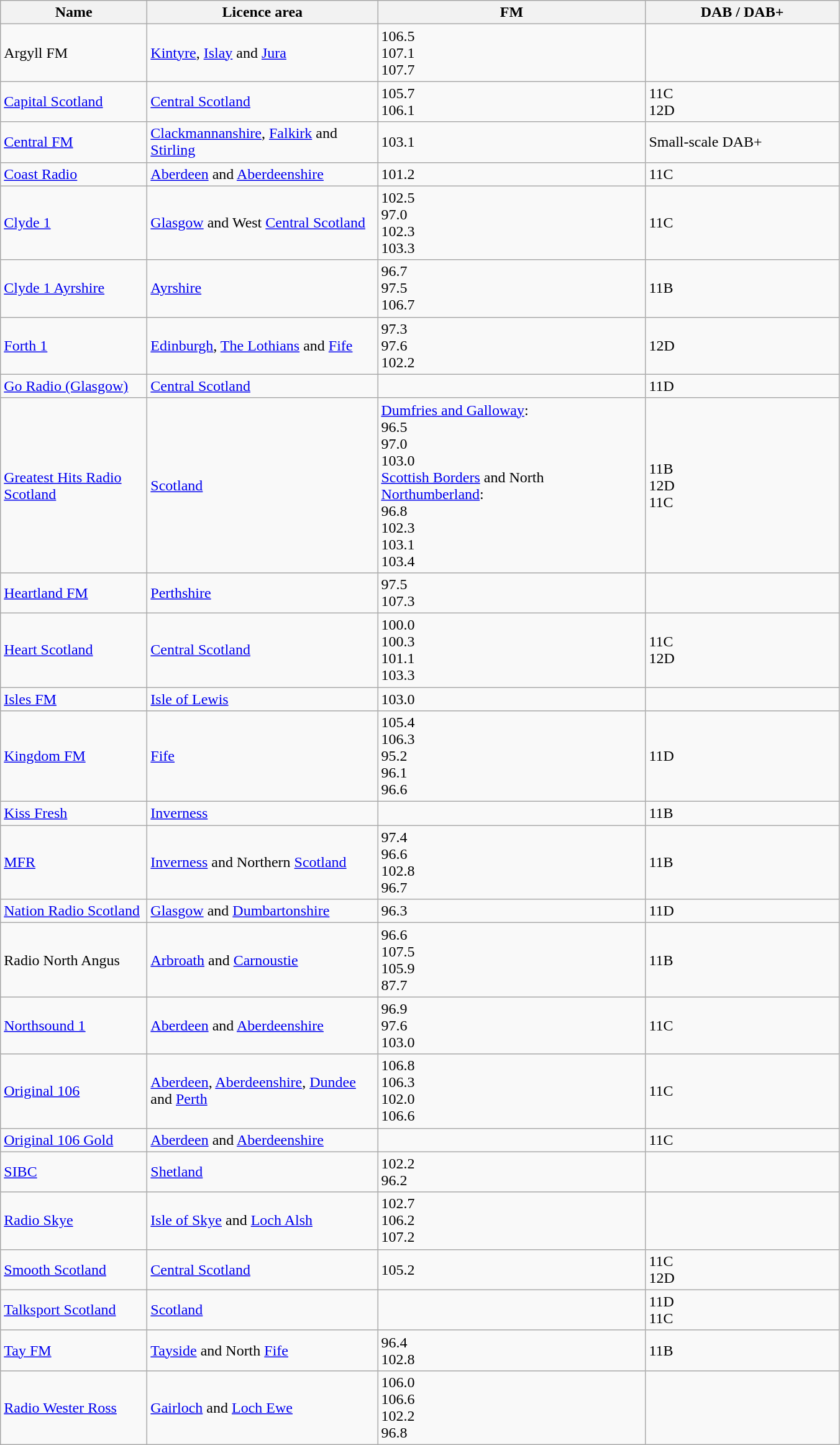<table class="wikitable sortable">
<tr>
<th width=150>Name</th>
<th width=240>Licence area</th>
<th width=280>FM</th>
<th width=200>DAB / DAB+</th>
</tr>
<tr>
<td>Argyll FM</td>
<td><a href='#'>Kintyre</a>, <a href='#'>Islay</a> and <a href='#'>Jura</a></td>
<td>106.5 <br>107.1 <br>107.7 </td>
<td></td>
</tr>
<tr>
<td><a href='#'>Capital Scotland</a></td>
<td><a href='#'>Central Scotland</a></td>
<td>105.7 <br>106.1 </td>
<td>11C <br>12D </td>
</tr>
<tr>
<td><a href='#'>Central FM</a></td>
<td><a href='#'>Clackmannanshire</a>, <a href='#'>Falkirk</a> and <a href='#'>Stirling</a></td>
<td>103.1</td>
<td>Small-scale DAB+</td>
</tr>
<tr>
<td><a href='#'>Coast Radio</a></td>
<td><a href='#'>Aberdeen</a> and <a href='#'>Aberdeenshire</a></td>
<td>101.2 </td>
<td>11C</td>
</tr>
<tr>
<td><a href='#'>Clyde 1</a></td>
<td><a href='#'>Glasgow</a> and West <a href='#'>Central Scotland</a></td>
<td>102.5 <br>97.0 <br>102.3 <br>103.3 </td>
<td>11C</td>
</tr>
<tr>
<td><a href='#'>Clyde 1 Ayrshire</a></td>
<td><a href='#'>Ayrshire</a></td>
<td>96.7<br>97.5 <br>106.7 </td>
<td>11B</td>
</tr>
<tr>
<td><a href='#'>Forth 1</a></td>
<td><a href='#'>Edinburgh</a>, <a href='#'>The Lothians</a> and <a href='#'>Fife</a></td>
<td>97.3<br>97.6<br>102.2 </td>
<td>12D</td>
</tr>
<tr>
<td><a href='#'>Go Radio (Glasgow)</a></td>
<td><a href='#'>Central Scotland</a></td>
<td></td>
<td>11D</td>
</tr>
<tr>
<td><a href='#'>Greatest Hits Radio Scotland</a></td>
<td><a href='#'>Scotland</a></td>
<td><a href='#'>Dumfries and Galloway</a>:<br>96.5 <br>97.0 <br>103.0 <br><a href='#'>Scottish Borders</a> and North <a href='#'>Northumberland</a>:<br>96.8 <br>102.3 <br>103.1 <br>103.4 </td>
<td>11B <br>12D <br>11C </td>
</tr>
<tr>
<td><a href='#'>Heartland FM</a></td>
<td><a href='#'>Perthshire</a></td>
<td>97.5 <br>107.3 </td>
<td></td>
</tr>
<tr>
<td><a href='#'>Heart Scotland</a></td>
<td><a href='#'>Central Scotland</a></td>
<td>100.0 <br>100.3 <br>101.1 <br>103.3 </td>
<td>11C <br>12D </td>
</tr>
<tr>
<td><a href='#'>Isles FM</a></td>
<td><a href='#'>Isle of Lewis</a></td>
<td>103.0</td>
<td></td>
</tr>
<tr>
<td><a href='#'>Kingdom FM</a></td>
<td><a href='#'>Fife</a></td>
<td>105.4 <br>106.3 <br>95.2 <br>96.1 <br>96.6 </td>
<td>11D </td>
</tr>
<tr>
<td><a href='#'>Kiss Fresh</a></td>
<td><a href='#'>Inverness</a></td>
<td></td>
<td>11B</td>
</tr>
<tr>
<td><a href='#'>MFR</a></td>
<td><a href='#'>Inverness</a> and Northern <a href='#'>Scotland</a></td>
<td>97.4 <br>96.6 <br>102.8 <br>96.7 </td>
<td>11B</td>
</tr>
<tr>
<td><a href='#'>Nation Radio Scotland</a></td>
<td><a href='#'>Glasgow</a> and <a href='#'>Dumbartonshire</a></td>
<td>96.3 </td>
<td>11D </td>
</tr>
<tr>
<td>Radio North Angus</td>
<td><a href='#'>Arbroath</a> and <a href='#'>Carnoustie</a></td>
<td>96.6 <br>107.5 <br>105.9 <br>87.7 </td>
<td>11B <br></td>
</tr>
<tr>
<td><a href='#'>Northsound 1</a></td>
<td><a href='#'>Aberdeen</a> and <a href='#'>Aberdeenshire</a></td>
<td>96.9<br>97.6<br>103.0 </td>
<td>11C</td>
</tr>
<tr>
<td><a href='#'>Original 106</a></td>
<td><a href='#'>Aberdeen</a>, <a href='#'>Aberdeenshire</a>, <a href='#'>Dundee</a> and <a href='#'>Perth</a></td>
<td>106.8 <br>106.3 <br>102.0 <br>106.6 </td>
<td>11C </td>
</tr>
<tr>
<td><a href='#'>Original 106 Gold</a></td>
<td><a href='#'>Aberdeen</a> and <a href='#'>Aberdeenshire</a></td>
<td></td>
<td>11C</td>
</tr>
<tr>
<td><a href='#'>SIBC</a></td>
<td><a href='#'>Shetland</a></td>
<td>102.2<br>96.2 </td>
<td></td>
</tr>
<tr>
<td><a href='#'>Radio Skye</a></td>
<td><a href='#'>Isle of Skye</a> and <a href='#'>Loch Alsh</a></td>
<td>102.7<br>106.2 <br>107.2 </td>
<td></td>
</tr>
<tr>
<td><a href='#'>Smooth Scotland</a></td>
<td><a href='#'>Central Scotland</a></td>
<td>105.2</td>
<td>11C <br>12D </td>
</tr>
<tr>
<td><a href='#'>Talksport Scotland</a></td>
<td><a href='#'>Scotland</a></td>
<td></td>
<td>11D <br>11C </td>
</tr>
<tr>
<td><a href='#'>Tay FM</a></td>
<td><a href='#'>Tayside</a> and North <a href='#'>Fife</a></td>
<td>96.4 <br>102.8 </td>
<td>11B</td>
</tr>
<tr>
<td><a href='#'>Radio Wester Ross</a></td>
<td><a href='#'>Gairloch</a> and <a href='#'>Loch Ewe</a></td>
<td>106.0 <br>106.6 <br>102.2 <br>96.8 </td>
</tr>
</table>
